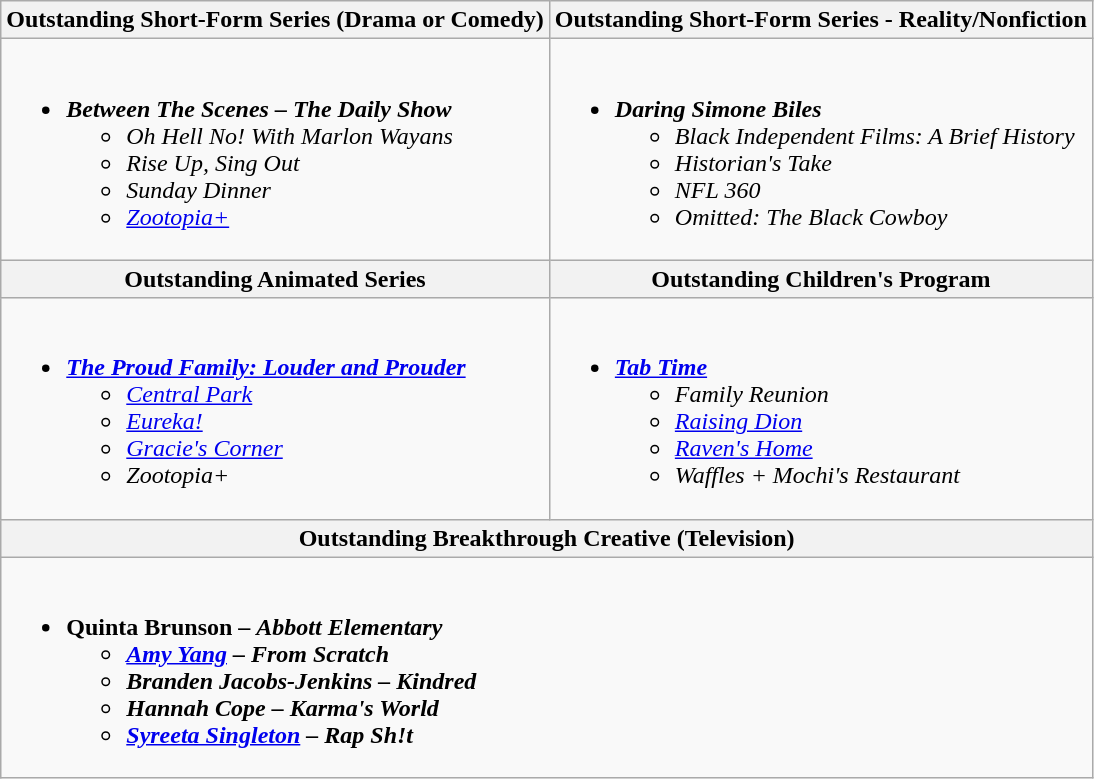<table class="wikitable" style="width=72%">
<tr>
<th>Outstanding Short-Form Series (Drama or Comedy)</th>
<th>Outstanding Short-Form Series - Reality/Nonfiction</th>
</tr>
<tr>
<td valign="top"><br><ul><li><strong><em>Between The Scenes – The Daily Show</em></strong><ul><li><em>Oh Hell No! With Marlon Wayans</em></li><li><em>Rise Up, Sing Out</em></li><li><em>Sunday Dinner</em></li><li><em><a href='#'>Zootopia+</a></em></li></ul></li></ul></td>
<td valign="top"><br><ul><li><strong><em>Daring Simone Biles</em></strong><ul><li><em>Black Independent Films: A Brief History</em></li><li><em>Historian's Take</em></li><li><em>NFL 360</em></li><li><em>Omitted: The Black Cowboy</em></li></ul></li></ul></td>
</tr>
<tr>
<th>Outstanding Animated Series</th>
<th>Outstanding Children's Program</th>
</tr>
<tr>
<td valign="top"><br><ul><li><strong><em><a href='#'>The Proud Family: Louder and Prouder</a></em></strong><ul><li><em><a href='#'>Central Park</a></em></li><li><em><a href='#'>Eureka!</a></em></li><li><em><a href='#'>Gracie's Corner</a></em></li><li><em>Zootopia+</em></li></ul></li></ul></td>
<td valign="top"><br><ul><li><strong><em><a href='#'>Tab Time</a></em></strong><ul><li><em>Family Reunion</em></li><li><em><a href='#'>Raising Dion</a></em></li><li><em><a href='#'>Raven's Home</a></em></li><li><em>Waffles + Mochi's Restaurant</em></li></ul></li></ul></td>
</tr>
<tr>
<th colspan="2" style="width=50%">Outstanding Breakthrough Creative (Television)</th>
</tr>
<tr>
<td colspan="2" valign="top"><br><ul><li><strong>Quinta Brunson – <em>Abbott Elementary<strong><em><ul><li><a href='#'>Amy Yang</a> – </em>From Scratch<em></li><li>Branden Jacobs-Jenkins – </em>Kindred<em></li><li>Hannah Cope – </em>Karma's World<em></li><li><a href='#'>Syreeta Singleton</a> – </em>Rap Sh!t<em></li></ul></li></ul></td>
</tr>
</table>
